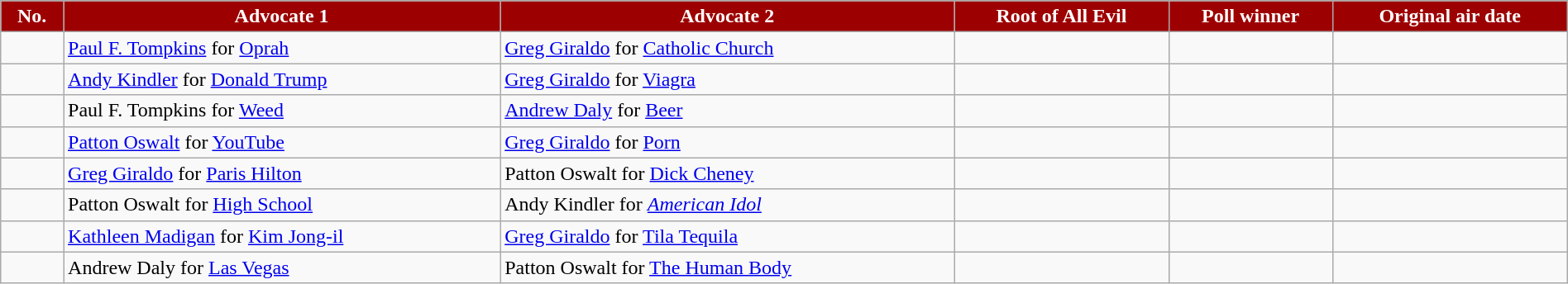<table class="wikitable" style="width:100%;">
<tr style="color:white;">
<th style="background-color: #9D0000" width="4%"><abbr>No.</abbr></th>
<th style="background-color: #9D0000">Advocate  1</th>
<th style="background-color: #9D0000">Advocate  2</th>
<th style="background-color: #9D0000">Root of All Evil</th>
<th style="background-color: #9D0000">Poll winner</th>
<th style="background-color: #9D0000" width="15%">Original air date</th>
</tr>
<tr>
<td style="background-color: #"></td>
<td style="background-color: #"><a href='#'>Paul F. Tompkins</a> for <a href='#'>Oprah</a></td>
<td style="background-color: #"><a href='#'>Greg Giraldo</a> for <a href='#'>Catholic Church</a></td>
<td style="background-color: #"></td>
<td style="background-color: #"></td>
<td style="background-color: #"></td>
</tr>
<tr>
<td></td>
<td><a href='#'>Andy Kindler</a> for <a href='#'>Donald Trump</a></td>
<td><a href='#'>Greg Giraldo</a> for <a href='#'>Viagra</a></td>
<td></td>
<td></td>
<td></td>
</tr>
<tr>
<td style="background-color: #"></td>
<td style="background-color: #">Paul F. Tompkins for <a href='#'>Weed</a></td>
<td style="background-color: #"><a href='#'>Andrew Daly</a> for <a href='#'>Beer</a></td>
<td style="background-color: #"></td>
<td style="background-color: #"></td>
<td style="background-color: #"></td>
</tr>
<tr>
<td></td>
<td><a href='#'>Patton Oswalt</a> for <a href='#'>YouTube</a></td>
<td><a href='#'>Greg Giraldo</a> for <a href='#'>Porn</a></td>
<td></td>
<td></td>
<td></td>
</tr>
<tr>
<td style="background-color: #"></td>
<td style="background-color: #"><a href='#'>Greg Giraldo</a> for <a href='#'>Paris Hilton</a></td>
<td style="background-color: #">Patton Oswalt for <a href='#'>Dick Cheney</a></td>
<td style="background-color: #"></td>
<td style="background-color: #"></td>
<td style="background-color: #"></td>
</tr>
<tr>
<td></td>
<td>Patton Oswalt for <a href='#'>High School</a></td>
<td>Andy Kindler for <em><a href='#'>American Idol</a></em></td>
<td></td>
<td></td>
<td></td>
</tr>
<tr>
<td style="background-color: #"></td>
<td style="background-color: #"><a href='#'>Kathleen Madigan</a> for <a href='#'>Kim Jong-il</a></td>
<td style="background-color: #"><a href='#'>Greg Giraldo</a> for <a href='#'>Tila Tequila</a></td>
<td style="background-color: #"></td>
<td style="background-color: #"></td>
<td style="background-color: #"></td>
</tr>
<tr>
<td></td>
<td>Andrew Daly for <a href='#'>Las Vegas</a></td>
<td>Patton Oswalt for <a href='#'>The Human Body</a></td>
<td></td>
<td></td>
<td></td>
</tr>
</table>
